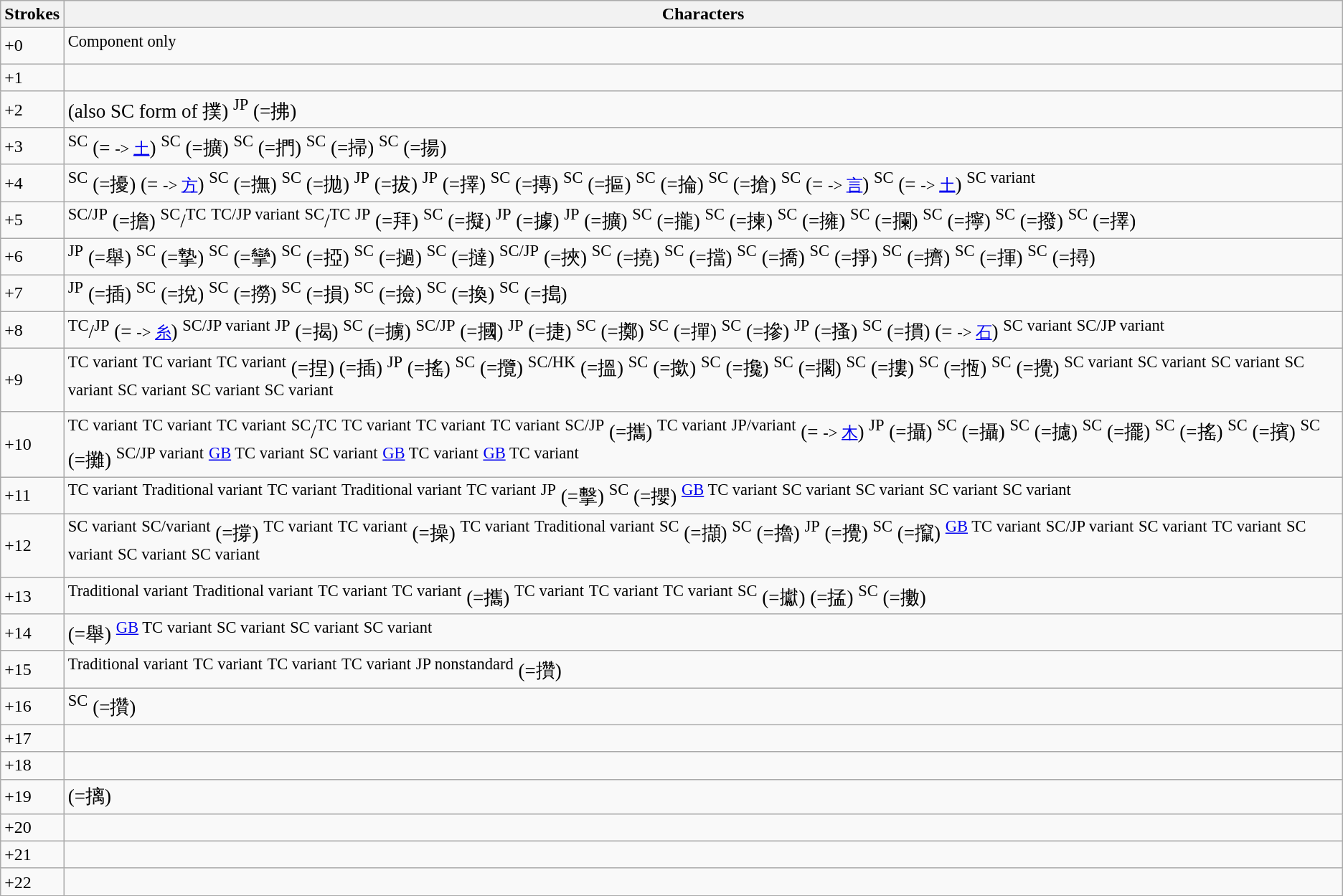<table class="wikitable">
<tr>
<th>Strokes</th>
<th>Characters</th>
</tr>
<tr --->
<td>+0</td>
<td style="font-size: large;"> <sup>Component only</sup> </td>
</tr>
<tr --->
<td>+1</td>
<td style="font-size: large;"></td>
</tr>
<tr --->
<td>+2</td>
<td style="font-size: large;">  (also SC form of 撲)    <sup>JP</sup> (=拂)  </td>
</tr>
<tr --->
<td>+3</td>
<td style="font-size: large;">                <sup>SC</sup> (= <small>-> <a href='#'>土</a></small>)  <sup>SC</sup> (=擴) <sup>SC</sup> (=捫) <sup>SC</sup> (=掃) <sup>SC</sup> (=揚)</td>
</tr>
<tr --->
<td>+4</td>
<td style="font-size: large;">   <sup>SC</sup> (=擾)      (= <small>-> <a href='#'>方</a></small>)                                     <sup>SC</sup> (=撫) <sup>SC</sup> (=拋) <sup>JP</sup> (=拔)  <sup>JP</sup> (=擇) <sup>SC</sup> (=摶) <sup>SC</sup> (=摳) <sup>SC</sup> (=掄) <sup>SC</sup> (=搶)  <sup>SC</sup> (= <small>-> <a href='#'>言</a></small>) <sup>SC</sup> (= <small>-> <a href='#'>土</a></small>) <sup>SC variant</sup></td>
</tr>
<tr --->
<td>+5</td>
<td style="font-size: large;">                              <sup>SC/JP</sup> (=擔)           <sup>SC</sup>/<sup>TC</sup>  <sup>TC/JP variant</sup>  <sup>SC</sup>/<sup>TC</sup>         <sup>JP</sup> (=拜)  <sup>SC</sup> (=擬) <sup>JP</sup> (=據) <sup>JP</sup> (=擴) <sup>SC</sup> (=攏) <sup>SC</sup> (=揀)  <sup>SC</sup> (=擁) <sup>SC</sup> (=攔) <sup>SC</sup> (=擰) <sup>SC</sup> (=撥) <sup>SC</sup> (=擇)</td>
</tr>
<tr --->
<td>+6</td>
<td style="font-size: large;">                                               <sup>JP</sup> (=舉) <sup>SC</sup> (=摯) <sup>SC</sup> (=攣) <sup>SC</sup> (=掗) <sup>SC</sup> (=撾) <sup>SC</sup> (=撻) <sup>SC/JP</sup> (=挾) <sup>SC</sup> (=撓) <sup>SC</sup> (=擋) <sup>SC</sup> (=撟) <sup>SC</sup> (=掙) <sup>SC</sup> (=擠) <sup>SC</sup> (=揮) <sup>SC</sup> (=撏) </td>
</tr>
<tr --->
<td>+7</td>
<td style="font-size: large;">                       <sup>JP</sup> (=插)                             <sup>SC</sup> (=挩) <sup>SC</sup> (=撈) <sup>SC</sup> (=損)  <sup>SC</sup> (=撿) <sup>SC</sup> (=換) <sup>SC</sup> (=搗) </td>
</tr>
<tr --->
<td>+8</td>
<td style="font-size: large;">    <sup>TC</sup>/<sup>JP</sup>            (= <small>-> <a href='#'>糸</a></small>)  <sup>SC/JP variant</sup>                                                            <sup>JP</sup> (=揭) <sup>SC</sup> (=擄) <sup>SC/JP</sup> (=摑) <sup>JP</sup>  (=捷) <sup>SC</sup> (=擲) <sup>SC</sup> (=撣)  <sup>SC</sup> (=摻) <sup>JP</sup> (=搔) <sup>SC</sup> (=摜)  (= <small>-> <a href='#'>石</a></small>) <sup>SC variant</sup> <sup>SC/JP variant</sup></td>
</tr>
<tr --->
<td>+9</td>
<td style="font-size: large;"><sup>TC variant</sup>   <sup>TC variant</sup>                <sup>TC variant</sup>   (=捏)                                       (=插)   <sup>JP</sup> (=搖)   <sup>SC</sup> (=攬) <sup>SC/HK</sup> (=搵) <sup>SC</sup> (=撳) <sup>SC</sup> (=攙) <sup>SC</sup> (=擱) <sup>SC</sup> (=摟)  <sup>SC</sup> (=揯) <sup>SC</sup> (=攪) <sup>SC variant</sup> <sup>SC variant</sup> <sup>SC variant</sup> <sup>SC variant</sup> <sup>SC variant</sup> <sup>SC variant</sup> <sup>SC variant</sup></td>
</tr>
<tr --->
<td>+10</td>
<td style="font-size: large;">           <sup>TC variant</sup>  <sup>TC variant</sup> <sup>TC variant</sup>              <sup>SC</sup>/<sup>TC</sup>   <sup>TC variant</sup>        <sup>TC variant</sup>   <sup>TC variant</sup>          <sup>SC/JP</sup> (=攜)   <sup>TC variant</sup> <sup>JP/variant</sup> (= <small>-> <a href='#'>木</a></small>)    <sup>JP</sup> (=攝)  <sup>SC</sup> (=攝) <sup>SC</sup> (=攄) <sup>SC</sup> (=擺) <sup>SC</sup> (=搖) <sup>SC</sup> (=擯)  <sup>SC</sup> (=攤) <sup>SC/JP variant</sup> <sup><a href='#'>GB</a> TC variant</sup> <sup>SC variant</sup> <sup><a href='#'>GB</a> TC variant</sup> <sup><a href='#'>GB</a> TC variant</sup></td>
</tr>
<tr --->
<td>+11</td>
<td style="font-size: large;"><sup>TC variant</sup>  <sup>Traditional variant</sup>        <sup>TC variant</sup>      <sup>Traditional variant</sup>                                    <sup>TC variant</sup>     <sup>JP</sup> (=擊) <sup>SC</sup> (=攖) <sup><a href='#'>GB</a> TC variant</sup> <sup>SC variant</sup> <sup>SC variant</sup> <sup>SC variant</sup> <sup>SC variant</sup></td>
</tr>
<tr --->
<td>+12</td>
<td style="font-size: large;"><sup>SC variant</sup>             <sup>SC/variant</sup> (=撐)     <sup>TC variant</sup> <sup>TC variant</sup>           (=操)              <sup>TC variant</sup>       <sup>Traditional variant</sup> <sup>SC</sup> (=擷) <sup>SC</sup> (=擼) <sup>JP</sup> (=攪) <sup>SC</sup> (=攛) <sup><a href='#'>GB</a> TC variant</sup> <sup>SC/JP variant</sup> <sup>SC variant</sup> <sup>TC variant</sup> <sup>SC variant</sup> <sup>SC variant</sup> <sup>SC variant</sup></td>
</tr>
<tr --->
<td>+13</td>
<td style="font-size: large;"><sup>Traditional variant</sup>   <sup>Traditional variant</sup>               <sup>TC variant</sup> <sup>TC variant</sup>       (=攜) <sup>TC variant</sup>   <sup>TC variant</sup>  <sup>TC variant</sup> <sup>SC</sup> (=㩵)  (=掹) <sup>SC</sup> (=擻)</td>
</tr>
<tr --->
<td>+14</td>
<td style="font-size: large;">         (=舉)           <sup><a href='#'>GB</a> TC variant</sup> <sup>SC variant</sup> <sup>SC variant</sup> <sup>SC variant</sup></td>
</tr>
<tr --->
<td>+15</td>
<td style="font-size: large;">  <sup>Traditional variant</sup>           <sup>TC variant</sup>  <sup>TC variant</sup>  <sup>TC variant</sup>  <sup>JP nonstandard</sup> (=攢) </td>
</tr>
<tr --->
<td>+16</td>
<td style="font-size: large;">          <sup>SC</sup> (=攢)</td>
</tr>
<tr --->
<td>+17</td>
<td style="font-size: large;">        </td>
</tr>
<tr --->
<td>+18</td>
<td style="font-size: large;">  </td>
</tr>
<tr --->
<td>+19</td>
<td style="font-size: large;">    (=摛)     </td>
</tr>
<tr --->
<td>+20</td>
<td style="font-size: large;">    </td>
</tr>
<tr --->
<td>+21</td>
<td style="font-size: large;"> </td>
</tr>
<tr --->
<td>+22</td>
<td style="font-size: large;"></td>
</tr>
</table>
